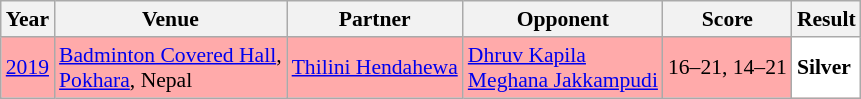<table class="sortable wikitable" style="font-size: 90%;">
<tr>
<th>Year</th>
<th>Venue</th>
<th>Partner</th>
<th>Opponent</th>
<th>Score</th>
<th>Result</th>
</tr>
<tr style="background:#FFAAAA">
<td align="center"><a href='#'>2019</a></td>
<td align="left"><a href='#'>Badminton Covered Hall</a>,<br><a href='#'>Pokhara</a>, Nepal</td>
<td align="left"> <a href='#'>Thilini Hendahewa</a></td>
<td align="left"> <a href='#'>Dhruv Kapila</a><br> <a href='#'>Meghana Jakkampudi</a></td>
<td align="left">16–21, 14–21</td>
<td style="text-align:left; background:white"> <strong>Silver</strong></td>
</tr>
</table>
